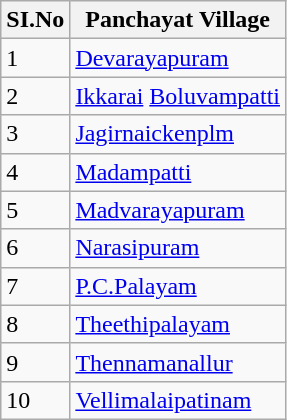<table class="wikitable sortable">
<tr>
<th>SI.No</th>
<th>Panchayat Village</th>
</tr>
<tr>
<td>1</td>
<td><a href='#'>Devarayapuram</a></td>
</tr>
<tr>
<td>2</td>
<td><a href='#'>Ikkarai</a> <a href='#'>Boluvampatti</a></td>
</tr>
<tr>
<td>3</td>
<td><a href='#'>Jagirnaickenplm</a></td>
</tr>
<tr>
<td>4</td>
<td><a href='#'>Madampatti</a></td>
</tr>
<tr>
<td>5</td>
<td><a href='#'>Madvarayapuram</a></td>
</tr>
<tr>
<td>6</td>
<td><a href='#'>Narasipuram</a></td>
</tr>
<tr>
<td>7</td>
<td><a href='#'>P.C.Palayam</a></td>
</tr>
<tr>
<td>8</td>
<td><a href='#'>Theethipalayam</a></td>
</tr>
<tr>
<td>9</td>
<td><a href='#'>Thennamanallur</a></td>
</tr>
<tr>
<td>10</td>
<td><a href='#'>Vellimalaipatinam</a></td>
</tr>
</table>
